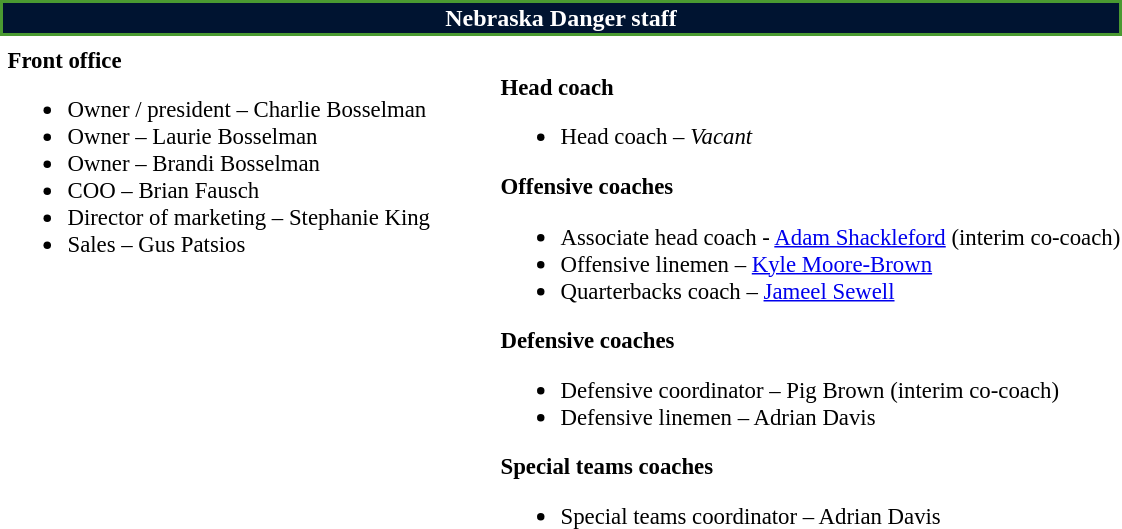<table class="toccolours" style="text-align: left;">
<tr>
<th colspan="7" style="background:#001431; color:white; text-align: center; border:2px solid #4A9A31;"><strong>Nebraska Danger staff</strong></th>
</tr>
<tr>
<td colspan=7 align="right"></td>
</tr>
<tr>
<td valign="top"></td>
<td style="font-size: 95%;" valign="top"><strong>Front office</strong><br><ul><li>Owner / president – Charlie Bosselman</li><li>Owner – Laurie Bosselman</li><li>Owner – Brandi Bosselman</li><li>COO – Brian Fausch</li><li>Director of marketing – Stephanie King</li><li>Sales – Gus Patsios</li></ul></td>
<td width="35"> </td>
<td valign="top"></td>
<td style="font-size: 95%;" valign="top"><br><strong>Head coach</strong><ul><li>Head coach – <em>Vacant</em></li></ul><strong>Offensive coaches</strong><ul><li>Associate head coach - <a href='#'>Adam Shackleford</a> (interim co-coach)</li><li>Offensive linemen – <a href='#'>Kyle Moore-Brown</a></li><li>Quarterbacks coach – <a href='#'>Jameel Sewell</a></li></ul><strong>Defensive coaches</strong><ul><li>Defensive coordinator – Pig Brown (interim co-coach)</li><li>Defensive linemen – Adrian Davis</li></ul><strong>Special teams coaches</strong><ul><li>Special teams coordinator – Adrian Davis</li></ul></td>
</tr>
</table>
